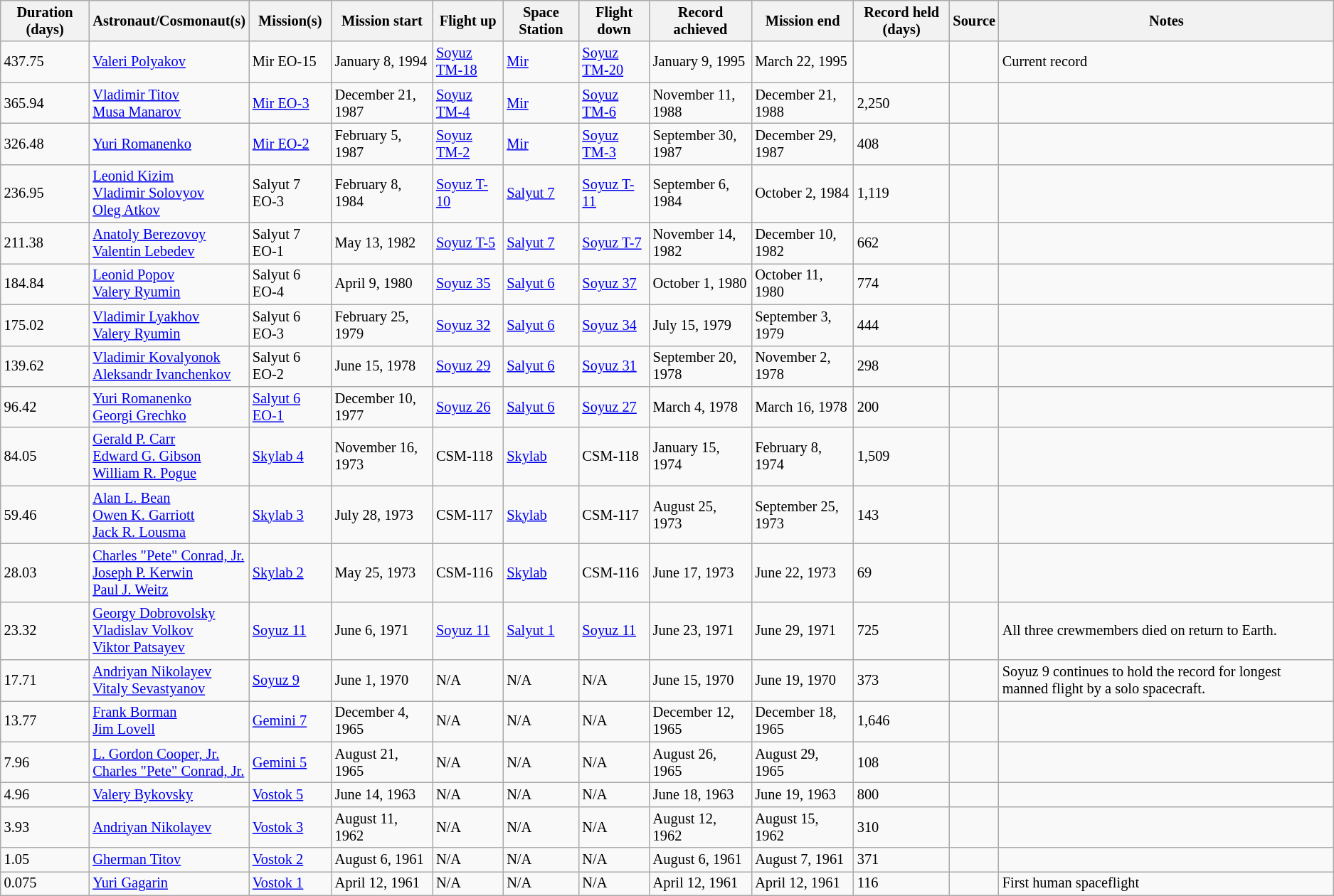<table class="wikitable sortable sticky-header sort-under" style="font-size: 85%;">
<tr>
<th>Duration (days)</th>
<th>Astronaut/Cosmonaut(s)</th>
<th>Mission(s)</th>
<th>Mission start</th>
<th>Flight up</th>
<th>Space Station</th>
<th>Flight down</th>
<th>Record achieved</th>
<th>Mission end</th>
<th>Record held (days)</th>
<th>Source</th>
<th>Notes</th>
</tr>
<tr>
<td>437.75</td>
<td><a href='#'>Valeri Polyakov</a></td>
<td>Mir EO-15</td>
<td>January 8, 1994</td>
<td><a href='#'>Soyuz TM-18</a></td>
<td><a href='#'>Mir</a></td>
<td><a href='#'>Soyuz TM-20</a></td>
<td>January 9, 1995</td>
<td>March 22, 1995</td>
<td></td>
<td></td>
<td>Current record</td>
</tr>
<tr>
<td>365.94</td>
<td><a href='#'>Vladimir Titov</a><br><a href='#'>Musa Manarov</a></td>
<td><a href='#'>Mir EO-3</a></td>
<td>December 21, 1987</td>
<td><a href='#'>Soyuz TM-4</a></td>
<td><a href='#'>Mir</a></td>
<td><a href='#'>Soyuz TM-6</a></td>
<td>November 11, 1988</td>
<td>December 21, 1988</td>
<td>2,250</td>
<td></td>
<td></td>
</tr>
<tr>
<td>326.48</td>
<td><a href='#'>Yuri Romanenko</a></td>
<td><a href='#'>Mir EO-2</a></td>
<td>February 5, 1987</td>
<td><a href='#'>Soyuz TM-2</a></td>
<td><a href='#'>Mir</a></td>
<td><a href='#'>Soyuz TM-3</a></td>
<td>September 30, 1987</td>
<td>December 29, 1987</td>
<td>408</td>
<td></td>
<td></td>
</tr>
<tr>
<td>236.95</td>
<td><a href='#'>Leonid Kizim</a><br><a href='#'>Vladimir Solovyov</a><br><a href='#'>Oleg Atkov</a></td>
<td>Salyut 7 EO-3</td>
<td>February 8, 1984</td>
<td><a href='#'>Soyuz T-10</a></td>
<td><a href='#'>Salyut 7</a></td>
<td><a href='#'>Soyuz T-11</a></td>
<td>September 6, 1984</td>
<td>October 2, 1984</td>
<td>1,119</td>
<td></td>
<td></td>
</tr>
<tr>
<td>211.38</td>
<td><a href='#'>Anatoly Berezovoy</a><br><a href='#'>Valentin Lebedev</a></td>
<td>Salyut 7 EO-1</td>
<td>May 13, 1982</td>
<td><a href='#'>Soyuz T-5</a></td>
<td><a href='#'>Salyut 7</a></td>
<td><a href='#'>Soyuz T-7</a></td>
<td>November 14, 1982</td>
<td>December 10, 1982</td>
<td>662</td>
<td></td>
<td></td>
</tr>
<tr>
<td>184.84</td>
<td><a href='#'>Leonid Popov</a><br><a href='#'>Valery Ryumin</a></td>
<td>Salyut 6 EO-4</td>
<td>April 9, 1980</td>
<td><a href='#'>Soyuz 35</a></td>
<td><a href='#'>Salyut 6</a></td>
<td><a href='#'>Soyuz 37</a></td>
<td>October 1, 1980</td>
<td>October 11, 1980</td>
<td>774</td>
<td></td>
<td></td>
</tr>
<tr>
<td>175.02</td>
<td><a href='#'>Vladimir Lyakhov</a><br><a href='#'>Valery Ryumin</a></td>
<td>Salyut 6 EO-3</td>
<td>February 25, 1979</td>
<td><a href='#'>Soyuz 32</a></td>
<td><a href='#'>Salyut 6</a></td>
<td><a href='#'>Soyuz 34</a></td>
<td>July 15, 1979</td>
<td>September 3, 1979</td>
<td>444</td>
<td></td>
<td></td>
</tr>
<tr>
<td>139.62</td>
<td><a href='#'>Vladimir Kovalyonok</a><br><a href='#'>Aleksandr Ivanchenkov</a></td>
<td>Salyut 6 EO-2</td>
<td>June 15, 1978</td>
<td><a href='#'>Soyuz 29</a></td>
<td><a href='#'>Salyut 6</a></td>
<td><a href='#'>Soyuz 31</a></td>
<td>September 20, 1978</td>
<td>November 2, 1978</td>
<td>298</td>
<td></td>
<td></td>
</tr>
<tr>
<td>96.42</td>
<td><a href='#'>Yuri Romanenko</a><br><a href='#'>Georgi Grechko</a></td>
<td><a href='#'>Salyut 6 EO-1</a></td>
<td>December 10, 1977</td>
<td><a href='#'>Soyuz 26</a></td>
<td><a href='#'>Salyut 6</a></td>
<td><a href='#'>Soyuz 27</a></td>
<td>March 4, 1978</td>
<td>March 16, 1978</td>
<td>200</td>
<td></td>
<td></td>
</tr>
<tr>
<td>84.05</td>
<td><a href='#'>Gerald P. Carr</a><br><a href='#'>Edward G. Gibson</a><br><a href='#'>William R. Pogue</a></td>
<td><a href='#'>Skylab 4</a></td>
<td>November 16, 1973</td>
<td>CSM-118</td>
<td><a href='#'>Skylab</a></td>
<td>CSM-118</td>
<td>January 15, 1974</td>
<td>February 8, 1974</td>
<td>1,509</td>
<td></td>
<td></td>
</tr>
<tr>
<td>59.46</td>
<td><a href='#'>Alan L. Bean</a><br><a href='#'>Owen K. Garriott</a><br><a href='#'>Jack R. Lousma</a></td>
<td><a href='#'>Skylab 3</a></td>
<td>July 28, 1973</td>
<td>CSM-117</td>
<td><a href='#'>Skylab</a></td>
<td>CSM-117</td>
<td>August 25, 1973</td>
<td>September 25, 1973</td>
<td>143</td>
<td></td>
<td></td>
</tr>
<tr>
<td>28.03</td>
<td><a href='#'>Charles "Pete" Conrad, Jr.</a><br><a href='#'>Joseph P. Kerwin</a><br><a href='#'>Paul J. Weitz</a></td>
<td><a href='#'>Skylab 2</a></td>
<td>May 25, 1973</td>
<td>CSM-116</td>
<td><a href='#'>Skylab</a></td>
<td>CSM-116</td>
<td>June 17, 1973</td>
<td>June 22, 1973</td>
<td>69</td>
<td></td>
<td></td>
</tr>
<tr>
<td>23.32</td>
<td><a href='#'>Georgy Dobrovolsky</a><br><a href='#'>Vladislav Volkov</a><br><a href='#'>Viktor Patsayev</a></td>
<td><a href='#'>Soyuz 11</a></td>
<td>June 6, 1971</td>
<td><a href='#'>Soyuz 11</a></td>
<td><a href='#'>Salyut 1</a></td>
<td><a href='#'>Soyuz 11</a></td>
<td>June 23, 1971</td>
<td>June 29, 1971</td>
<td>725</td>
<td></td>
<td>All three crewmembers died on return to Earth.</td>
</tr>
<tr>
<td>17.71</td>
<td><a href='#'>Andriyan Nikolayev</a><br><a href='#'>Vitaly Sevastyanov</a></td>
<td><a href='#'>Soyuz 9</a></td>
<td>June 1, 1970</td>
<td>N/A</td>
<td>N/A</td>
<td>N/A</td>
<td>June 15, 1970</td>
<td>June 19, 1970</td>
<td>373</td>
<td></td>
<td>Soyuz 9 continues to hold the record for longest manned flight by a solo spacecraft.</td>
</tr>
<tr>
<td>13.77</td>
<td><a href='#'>Frank Borman</a><br><a href='#'>Jim Lovell</a></td>
<td><a href='#'>Gemini 7</a></td>
<td>December 4, 1965</td>
<td>N/A</td>
<td>N/A</td>
<td>N/A</td>
<td>December 12, 1965</td>
<td>December 18, 1965</td>
<td>1,646</td>
<td></td>
<td></td>
</tr>
<tr>
<td>7.96</td>
<td><a href='#'>L. Gordon Cooper, Jr.</a><br><a href='#'>Charles "Pete" Conrad, Jr.</a></td>
<td><a href='#'>Gemini 5</a></td>
<td>August 21, 1965</td>
<td>N/A</td>
<td>N/A</td>
<td>N/A</td>
<td>August 26, 1965</td>
<td>August 29, 1965</td>
<td>108</td>
<td></td>
<td></td>
</tr>
<tr>
<td>4.96</td>
<td><a href='#'>Valery Bykovsky</a></td>
<td><a href='#'>Vostok 5</a></td>
<td>June 14, 1963</td>
<td>N/A</td>
<td>N/A</td>
<td>N/A</td>
<td>June 18, 1963</td>
<td>June 19, 1963</td>
<td>800</td>
<td></td>
<td></td>
</tr>
<tr>
<td>3.93</td>
<td><a href='#'>Andriyan Nikolayev</a></td>
<td><a href='#'>Vostok 3</a></td>
<td>August 11, 1962</td>
<td>N/A</td>
<td>N/A</td>
<td>N/A</td>
<td>August 12, 1962</td>
<td>August 15, 1962</td>
<td>310</td>
<td></td>
<td></td>
</tr>
<tr>
<td>1.05</td>
<td><a href='#'>Gherman Titov</a></td>
<td><a href='#'>Vostok 2</a></td>
<td>August 6, 1961</td>
<td>N/A</td>
<td>N/A</td>
<td>N/A</td>
<td>August 6, 1961</td>
<td>August 7, 1961</td>
<td>371</td>
<td></td>
<td></td>
</tr>
<tr>
<td>0.075</td>
<td><a href='#'>Yuri Gagarin</a></td>
<td><a href='#'>Vostok 1</a></td>
<td>April 12, 1961</td>
<td>N/A</td>
<td>N/A</td>
<td>N/A</td>
<td>April 12, 1961</td>
<td>April 12, 1961</td>
<td>116</td>
<td></td>
<td>First human spaceflight</td>
</tr>
</table>
